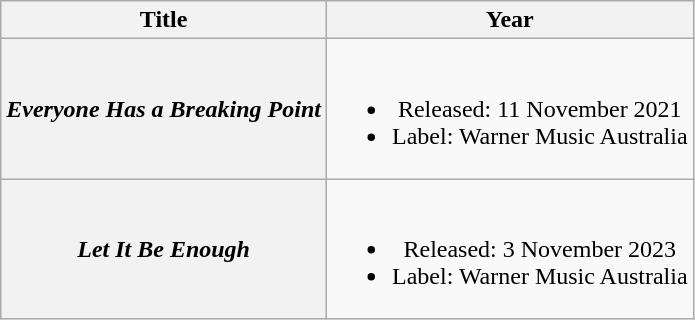<table class="wikitable plainrowheaders" style="text-align:center;" border="1">
<tr>
<th>Title</th>
<th>Year</th>
</tr>
<tr>
<th scope="row"><em>Everyone Has a Breaking Point</em></th>
<td><br><ul><li>Released: 11 November 2021</li><li>Label: Warner Music Australia</li></ul></td>
</tr>
<tr>
<th scope="row"><em>Let It Be Enough</em></th>
<td><br><ul><li>Released: 3 November 2023</li><li>Label: Warner Music Australia</li></ul></td>
</tr>
</table>
